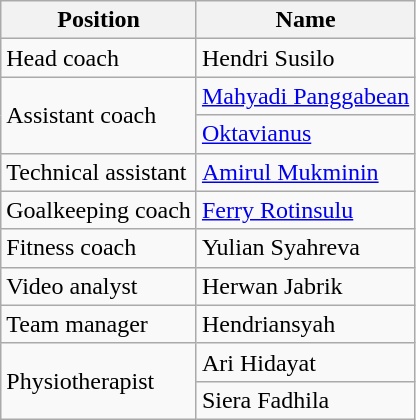<table class="wikitable">
<tr>
<th>Position</th>
<th>Name</th>
</tr>
<tr>
<td>Head coach</td>
<td> Hendri Susilo</td>
</tr>
<tr>
<td rowspan="2">Assistant coach</td>
<td> <a href='#'>Mahyadi Panggabean</a></td>
</tr>
<tr>
<td> <a href='#'>Oktavianus</a></td>
</tr>
<tr>
<td>Technical assistant</td>
<td> <a href='#'>Amirul Mukminin</a></td>
</tr>
<tr>
<td>Goalkeeping coach</td>
<td> <a href='#'>Ferry Rotinsulu</a></td>
</tr>
<tr>
<td>Fitness coach</td>
<td> Yulian Syahreva</td>
</tr>
<tr>
<td>Video analyst</td>
<td> Herwan Jabrik</td>
</tr>
<tr>
<td>Team manager</td>
<td> Hendriansyah</td>
</tr>
<tr>
<td rowspan="2">Physiotherapist</td>
<td> Ari Hidayat</td>
</tr>
<tr>
<td> Siera Fadhila</td>
</tr>
</table>
